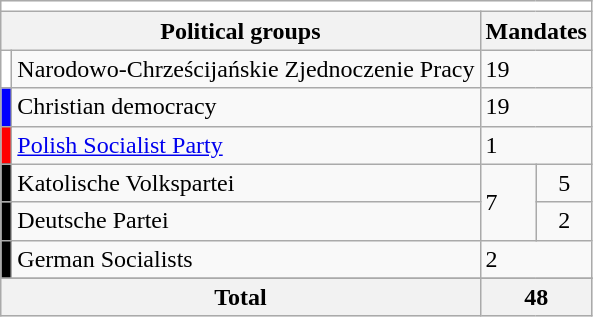<table class="wikitable">
<tr>
<th colspan="4"style="background:white"></th>
</tr>
<tr>
<th colspan="2">Political groups</th>
<th colspan="2">Mandates</th>
</tr>
<tr>
<td style="background:white"></td>
<td>Narodowo-Chrześcijańskie Zjednoczenie Pracy</td>
<td colspan="2">19</td>
</tr>
<tr>
<td style="background:blue"></td>
<td>Christian democracy</td>
<td colspan="2">19</td>
</tr>
<tr>
<td style="background:red"></td>
<td><a href='#'>Polish Socialist Party</a></td>
<td colspan="2">1</td>
</tr>
<tr>
<td style="background:black"></td>
<td>Katolische Volkspartei</td>
<td rowspan="2">7</td>
<td align="center">5</td>
</tr>
<tr>
<td style="background:black"></td>
<td>Deutsche Partei</td>
<td align="center">2</td>
</tr>
<tr>
<td style="background:black"></td>
<td>German Socialists</td>
<td colspan="2">2</td>
</tr>
<tr>
</tr>
<tr bgcolor="#ececec">
<th colspan="2">Total</th>
<th colspan="2">48</th>
</tr>
</table>
